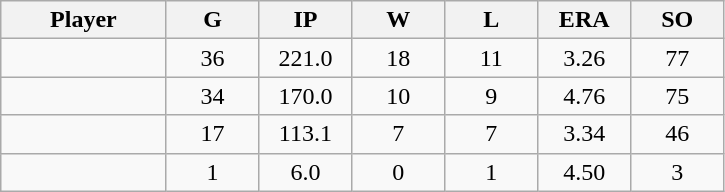<table class="wikitable sortable">
<tr>
<th bgcolor="#DDDDFF" width="16%">Player</th>
<th bgcolor="#DDDDFF" width="9%">G</th>
<th bgcolor="#DDDDFF" width="9%">IP</th>
<th bgcolor="#DDDDFF" width="9%">W</th>
<th bgcolor="#DDDDFF" width="9%">L</th>
<th bgcolor="#DDDDFF" width="9%">ERA</th>
<th bgcolor="#DDDDFF" width="9%">SO</th>
</tr>
<tr align="center">
<td></td>
<td>36</td>
<td>221.0</td>
<td>18</td>
<td>11</td>
<td>3.26</td>
<td>77</td>
</tr>
<tr align="center">
<td></td>
<td>34</td>
<td>170.0</td>
<td>10</td>
<td>9</td>
<td>4.76</td>
<td>75</td>
</tr>
<tr align="center">
<td></td>
<td>17</td>
<td>113.1</td>
<td>7</td>
<td>7</td>
<td>3.34</td>
<td>46</td>
</tr>
<tr align="center">
<td></td>
<td>1</td>
<td>6.0</td>
<td>0</td>
<td>1</td>
<td>4.50</td>
<td>3</td>
</tr>
</table>
